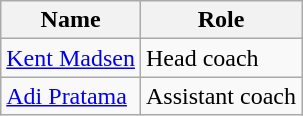<table class="wikitable">
<tr>
<th>Name</th>
<th>Role</th>
</tr>
<tr>
<td> <a href='#'>Kent Madsen</a></td>
<td>Head coach</td>
</tr>
<tr>
<td> <a href='#'>Adi Pratama</a></td>
<td>Assistant coach</td>
</tr>
</table>
